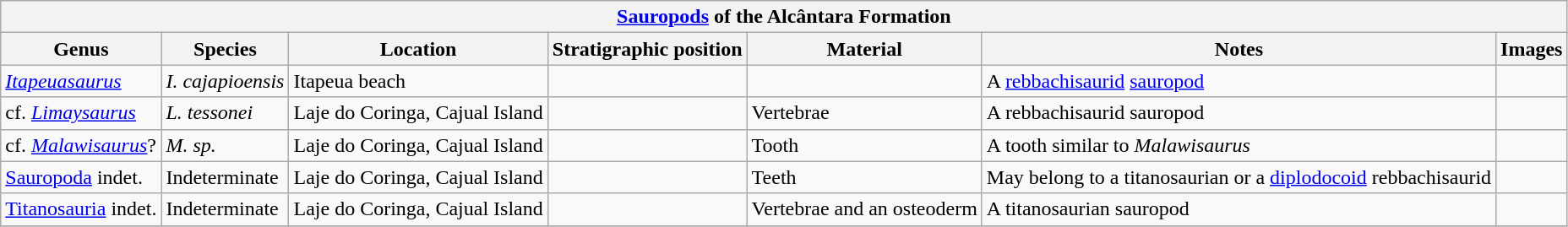<table class="wikitable" align="center">
<tr>
<th colspan="7" align="center"><a href='#'>Sauropods</a> of the Alcântara Formation</th>
</tr>
<tr>
<th>Genus</th>
<th>Species</th>
<th>Location</th>
<th>Stratigraphic position</th>
<th>Material</th>
<th>Notes</th>
<th>Images</th>
</tr>
<tr>
<td><em><a href='#'>Itapeuasaurus</a></em></td>
<td><em>I. cajapioensis</em></td>
<td>Itapeua beach</td>
<td></td>
<td></td>
<td>A <a href='#'>rebbachisaurid</a> <a href='#'>sauropod</a></td>
<td></td>
</tr>
<tr>
<td>cf. <em><a href='#'>Limaysaurus</a></em></td>
<td><em>L. tessonei</em></td>
<td>Laje do Coringa, Cajual Island</td>
<td></td>
<td>Vertebrae</td>
<td>A rebbachisaurid sauropod</td>
<td></td>
</tr>
<tr>
<td>cf. <em><a href='#'>Malawisaurus</a></em>?</td>
<td><em>M. sp.</em></td>
<td>Laje do Coringa, Cajual Island</td>
<td></td>
<td>Tooth</td>
<td>A tooth similar to <em>Malawisaurus</em></td>
<td></td>
</tr>
<tr>
<td><a href='#'>Sauropoda</a> indet.</td>
<td>Indeterminate</td>
<td>Laje do Coringa, Cajual Island</td>
<td></td>
<td>Teeth</td>
<td>May belong to a titanosaurian or a <a href='#'>diplodocoid</a> rebbachisaurid</td>
<td></td>
</tr>
<tr>
<td><a href='#'>Titanosauria</a> indet.</td>
<td>Indeterminate</td>
<td>Laje do Coringa, Cajual Island</td>
<td></td>
<td>Vertebrae and an osteoderm</td>
<td>A  titanosaurian sauropod</td>
<td></td>
</tr>
<tr>
</tr>
</table>
